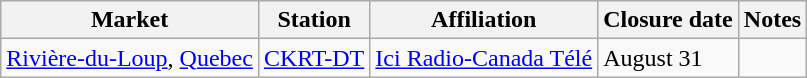<table class="wikitable">
<tr>
<th>Market</th>
<th>Station</th>
<th>Affiliation</th>
<th>Closure date</th>
<th>Notes</th>
</tr>
<tr>
<td><a href='#'>Rivière-du-Loup</a>, <a href='#'>Quebec</a></td>
<td><a href='#'>CKRT-DT</a></td>
<td><a href='#'>Ici Radio-Canada Télé</a></td>
<td>August 31</td>
<td></td>
</tr>
</table>
